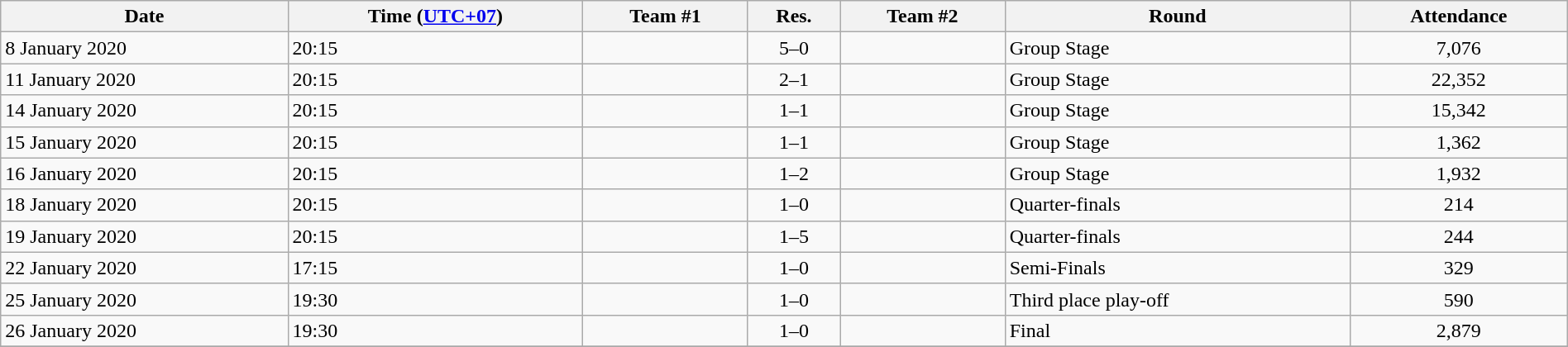<table class="wikitable" style="text-align:left; width:100%;">
<tr>
<th>Date</th>
<th>Time (<a href='#'>UTC+07</a>)</th>
<th>Team #1</th>
<th>Res.</th>
<th>Team #2</th>
<th>Round</th>
<th>Attendance</th>
</tr>
<tr>
<td>8 January 2020</td>
<td>20:15</td>
<td><strong></strong></td>
<td style="text-align:center;">5–0</td>
<td></td>
<td>Group Stage</td>
<td style="text-align:center;">7,076</td>
</tr>
<tr>
<td>11 January 2020</td>
<td>20:15</td>
<td><strong></strong></td>
<td style="text-align:center;">2–1</td>
<td></td>
<td>Group Stage</td>
<td style="text-align:center;">22,352</td>
</tr>
<tr>
<td>14 January 2020</td>
<td>20:15</td>
<td></td>
<td style="text-align:center;">1–1</td>
<td></td>
<td>Group Stage</td>
<td style="text-align:center;">15,342</td>
</tr>
<tr>
<td>15 January 2020</td>
<td>20:15</td>
<td></td>
<td style="text-align:center;">1–1</td>
<td></td>
<td>Group Stage</td>
<td style="text-align:center;">1,362</td>
</tr>
<tr>
<td>16 January 2020</td>
<td>20:15</td>
<td></td>
<td style="text-align:center;">1–2</td>
<td><strong></strong></td>
<td>Group Stage</td>
<td style="text-align:center;">1,932</td>
</tr>
<tr>
<td>18 January 2020</td>
<td>20:15</td>
<td><strong></strong></td>
<td style="text-align:center;">1–0 </td>
<td></td>
<td>Quarter-finals</td>
<td style="text-align:center;">214</td>
</tr>
<tr>
<td>19 January 2020</td>
<td>20:15</td>
<td></td>
<td style="text-align:center;">1–5</td>
<td><strong></strong></td>
<td>Quarter-finals</td>
<td style="text-align:center;">244</td>
</tr>
<tr>
<td>22 January 2020</td>
<td>17:15</td>
<td><strong></strong></td>
<td style="text-align:center;">1–0</td>
<td></td>
<td>Semi-Finals</td>
<td style="text-align:center;">329</td>
</tr>
<tr>
<td>25 January 2020</td>
<td>19:30</td>
<td><strong></strong></td>
<td style="text-align:center;">1–0</td>
<td><strong></strong></td>
<td>Third place play-off</td>
<td style="text-align:center;">590</td>
</tr>
<tr>
<td>26 January 2020</td>
<td>19:30</td>
<td><strong></strong></td>
<td style="text-align:center;">1–0</td>
<td><strong></strong></td>
<td>Final</td>
<td style="text-align:center;">2,879</td>
</tr>
<tr>
</tr>
</table>
